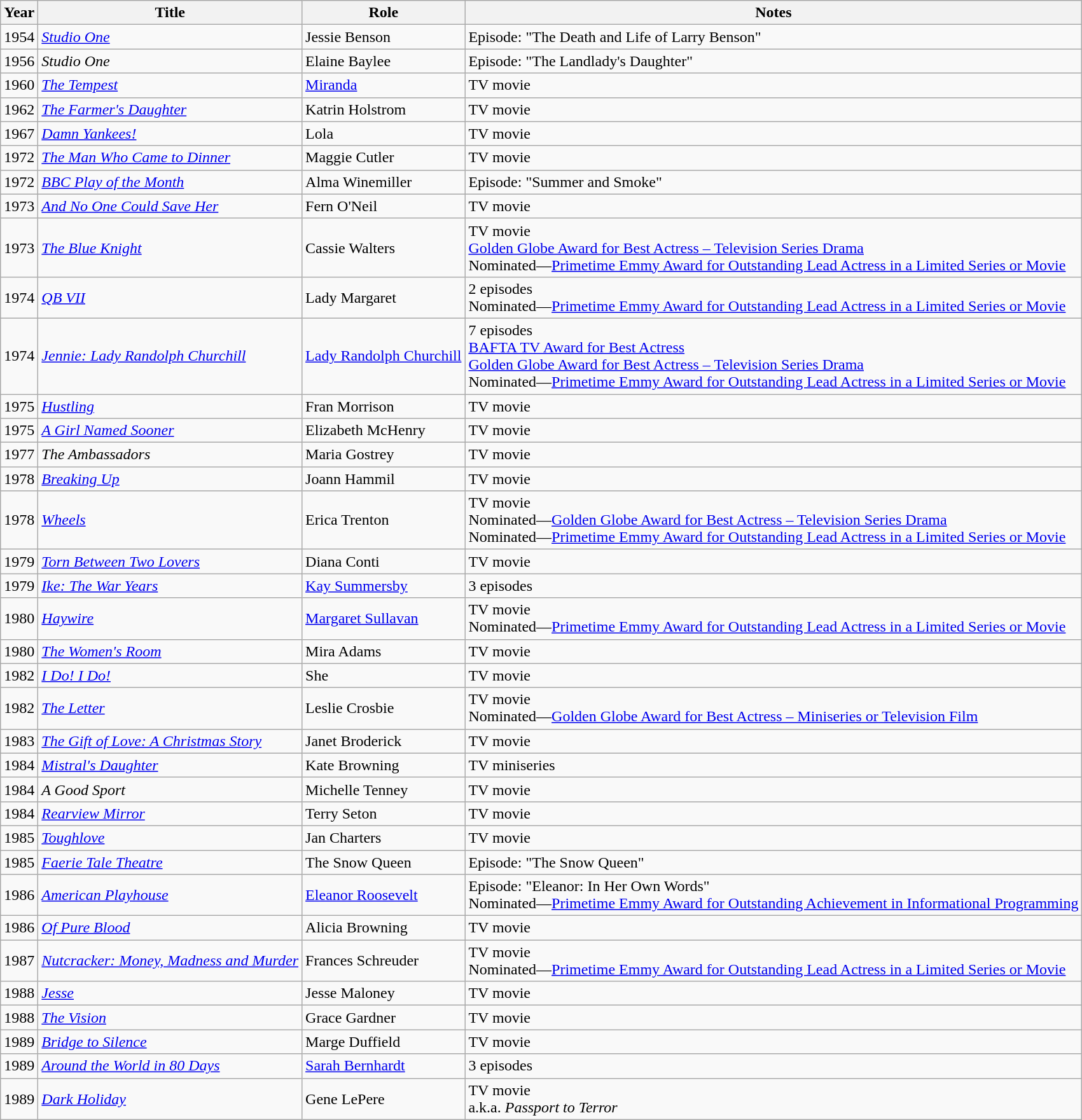<table class="wikitable sortable">
<tr>
<th>Year</th>
<th>Title</th>
<th>Role</th>
<th>Notes</th>
</tr>
<tr>
<td>1954</td>
<td><em><a href='#'>Studio One</a></em></td>
<td>Jessie Benson</td>
<td>Episode: "The Death and Life of Larry Benson"</td>
</tr>
<tr>
<td>1956</td>
<td><em>Studio One</em></td>
<td>Elaine Baylee</td>
<td>Episode: "The Landlady's Daughter"</td>
</tr>
<tr>
<td>1960</td>
<td><em><a href='#'>The Tempest</a></em></td>
<td><a href='#'>Miranda</a></td>
<td>TV movie</td>
</tr>
<tr>
<td>1962</td>
<td><em><a href='#'>The Farmer's Daughter</a></em></td>
<td>Katrin Holstrom</td>
<td>TV movie</td>
</tr>
<tr>
<td>1967</td>
<td><em><a href='#'>Damn Yankees!</a></em></td>
<td>Lola</td>
<td>TV movie</td>
</tr>
<tr>
<td>1972</td>
<td><em><a href='#'>The Man Who Came to Dinner</a></em></td>
<td>Maggie Cutler</td>
<td>TV movie</td>
</tr>
<tr>
<td>1972</td>
<td><em><a href='#'>BBC Play of the Month</a></em></td>
<td>Alma Winemiller</td>
<td>Episode: "Summer and Smoke"</td>
</tr>
<tr>
<td>1973</td>
<td><em><a href='#'>And No One Could Save Her</a></em></td>
<td>Fern O'Neil</td>
<td>TV movie</td>
</tr>
<tr>
<td>1973</td>
<td><em><a href='#'>The Blue Knight</a></em></td>
<td>Cassie Walters</td>
<td>TV movie<br><a href='#'>Golden Globe Award for Best Actress&nbsp;– Television Series Drama</a><br>Nominated—<a href='#'>Primetime Emmy Award for Outstanding Lead Actress in a Limited Series or Movie</a></td>
</tr>
<tr>
<td>1974</td>
<td><em><a href='#'>QB VII</a></em></td>
<td>Lady Margaret</td>
<td>2 episodes<br>Nominated—<a href='#'>Primetime Emmy Award for Outstanding Lead Actress in a Limited Series or Movie</a></td>
</tr>
<tr>
<td>1974</td>
<td><em><a href='#'>Jennie: Lady Randolph Churchill</a></em></td>
<td><a href='#'>Lady Randolph Churchill</a></td>
<td>7 episodes<br><a href='#'>BAFTA TV Award for Best Actress</a><br><a href='#'>Golden Globe Award for Best Actress&nbsp;– Television Series Drama</a><br>Nominated—<a href='#'>Primetime Emmy Award for Outstanding Lead Actress in a Limited Series or Movie</a></td>
</tr>
<tr>
<td>1975</td>
<td><em><a href='#'>Hustling</a></em></td>
<td>Fran Morrison</td>
<td>TV movie</td>
</tr>
<tr>
<td>1975</td>
<td><em><a href='#'>A Girl Named Sooner</a></em></td>
<td>Elizabeth McHenry</td>
<td>TV movie</td>
</tr>
<tr>
<td>1977</td>
<td><em>The Ambassadors</em></td>
<td>Maria Gostrey</td>
<td>TV movie</td>
</tr>
<tr>
<td>1978</td>
<td><em><a href='#'>Breaking Up</a></em></td>
<td>Joann Hammil</td>
<td>TV movie</td>
</tr>
<tr>
<td>1978</td>
<td><em><a href='#'>Wheels</a></em></td>
<td>Erica Trenton</td>
<td>TV movie<br>Nominated—<a href='#'>Golden Globe Award for Best Actress&nbsp;– Television Series Drama</a><br>Nominated—<a href='#'>Primetime Emmy Award for Outstanding Lead Actress in a Limited Series or Movie</a></td>
</tr>
<tr>
<td>1979</td>
<td><em><a href='#'>Torn Between Two Lovers</a></em></td>
<td>Diana Conti</td>
<td>TV movie</td>
</tr>
<tr>
<td>1979</td>
<td><em><a href='#'>Ike: The War Years</a></em></td>
<td><a href='#'>Kay Summersby</a></td>
<td>3 episodes</td>
</tr>
<tr>
<td>1980</td>
<td><em><a href='#'>Haywire</a></em></td>
<td><a href='#'>Margaret Sullavan</a></td>
<td>TV movie<br>Nominated—<a href='#'>Primetime Emmy Award for Outstanding Lead Actress in a Limited Series or Movie</a></td>
</tr>
<tr>
<td>1980</td>
<td><em><a href='#'>The Women's Room</a></em></td>
<td>Mira Adams</td>
<td>TV movie</td>
</tr>
<tr>
<td>1982</td>
<td><em><a href='#'>I Do! I Do!</a></em></td>
<td>She</td>
<td>TV movie</td>
</tr>
<tr>
<td>1982</td>
<td><em><a href='#'>The Letter</a></em></td>
<td>Leslie Crosbie</td>
<td>TV movie<br>Nominated—<a href='#'>Golden Globe Award for Best Actress&nbsp;– Miniseries or Television Film</a></td>
</tr>
<tr>
<td>1983</td>
<td><em><a href='#'>The Gift of Love: A Christmas Story</a></em></td>
<td>Janet Broderick</td>
<td>TV movie</td>
</tr>
<tr>
<td>1984</td>
<td><em><a href='#'>Mistral's Daughter</a></em></td>
<td>Kate Browning</td>
<td>TV miniseries</td>
</tr>
<tr>
<td>1984</td>
<td><em>A Good Sport</em></td>
<td>Michelle Tenney</td>
<td>TV movie</td>
</tr>
<tr>
<td>1984</td>
<td><em><a href='#'>Rearview Mirror</a></em></td>
<td>Terry Seton</td>
<td>TV movie</td>
</tr>
<tr>
<td>1985</td>
<td><em><a href='#'>Toughlove</a></em></td>
<td>Jan Charters</td>
<td>TV movie</td>
</tr>
<tr>
<td>1985</td>
<td><em><a href='#'>Faerie Tale Theatre</a></em></td>
<td>The Snow Queen</td>
<td>Episode: "The Snow Queen"</td>
</tr>
<tr>
<td>1986</td>
<td><em><a href='#'>American Playhouse</a></em></td>
<td><a href='#'>Eleanor Roosevelt</a></td>
<td>Episode: "Eleanor: In Her Own Words"<br>Nominated—<a href='#'>Primetime Emmy Award for Outstanding Achievement in Informational Programming</a></td>
</tr>
<tr>
<td>1986</td>
<td><em><a href='#'>Of Pure Blood</a></em></td>
<td>Alicia Browning</td>
<td>TV movie</td>
</tr>
<tr>
<td>1987</td>
<td><em><a href='#'>Nutcracker: Money, Madness and Murder</a></em></td>
<td>Frances Schreuder</td>
<td>TV movie<br>Nominated—<a href='#'>Primetime Emmy Award for Outstanding Lead Actress in a Limited Series or Movie</a></td>
</tr>
<tr>
<td>1988</td>
<td><em><a href='#'>Jesse</a></em></td>
<td>Jesse Maloney</td>
<td>TV movie</td>
</tr>
<tr>
<td>1988</td>
<td><em><a href='#'>The Vision</a></em></td>
<td>Grace Gardner</td>
<td>TV movie</td>
</tr>
<tr>
<td>1989</td>
<td><em><a href='#'>Bridge to Silence</a></em></td>
<td>Marge Duffield</td>
<td>TV movie</td>
</tr>
<tr>
<td>1989</td>
<td><em><a href='#'>Around the World in 80 Days</a></em></td>
<td><a href='#'>Sarah Bernhardt</a></td>
<td>3 episodes</td>
</tr>
<tr>
<td>1989</td>
<td><em><a href='#'>Dark Holiday</a></em></td>
<td>Gene LePere</td>
<td>TV movie<br>a.k.a. <em>Passport to Terror</em></td>
</tr>
</table>
